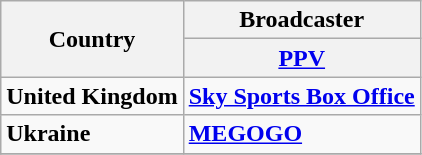<table class="wikitable">
<tr>
<th rowspan="2">Country</th>
<th colspan="2">Broadcaster</th>
</tr>
<tr>
<th><a href='#'>PPV</a></th>
</tr>
<tr>
<td><strong>United Kingdom</strong></td>
<td><strong><a href='#'>Sky Sports Box Office</a></strong></td>
</tr>
<tr>
<td><strong>Ukraine</strong></td>
<td><strong><a href='#'>MEGOGO</a></strong></td>
</tr>
<tr>
</tr>
</table>
